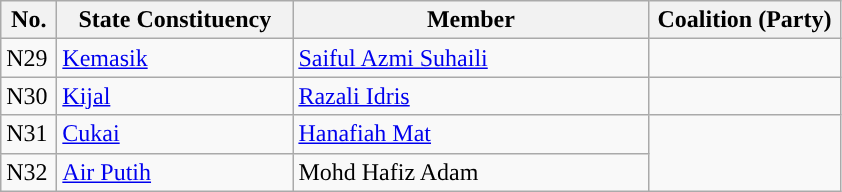<table class="wikitable">
<tr>
<th width="30">No.</th>
<th width="150">State Constituency</th>
<th width="230">Member</th>
<th width="120">Coalition (Party)</th>
</tr>
<tr>
<td>N29</td>
<td><a href='#'>Kemasik</a></td>
<td><a href='#'>Saiful Azmi Suhaili</a></td>
<td></td>
</tr>
<tr>
<td>N30</td>
<td><a href='#'>Kijal</a></td>
<td><a href='#'>Razali Idris</a></td>
<td></td>
</tr>
<tr>
<td>N31</td>
<td><a href='#'>Cukai</a></td>
<td><a href='#'>Hanafiah Mat</a></td>
<td rowspan=2></td>
</tr>
<tr>
<td>N32</td>
<td><a href='#'>Air Putih</a></td>
<td>Mohd Hafiz Adam</td>
</tr>
</table>
